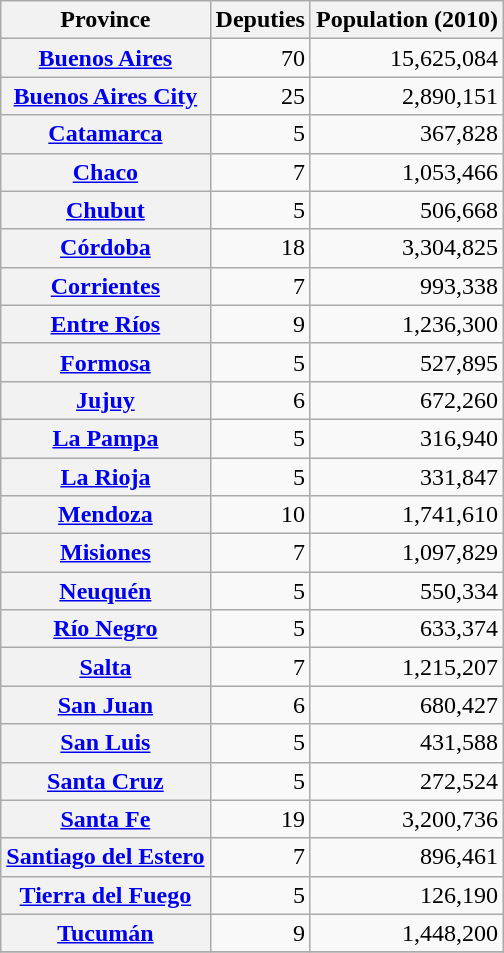<table class="wikitable sortable" style="text-align:right;">
<tr>
<th>Province</th>
<th>Deputies</th>
<th>Population (2010)</th>
</tr>
<tr>
<th><a href='#'>Buenos Aires</a></th>
<td>70</td>
<td>15,625,084</td>
</tr>
<tr>
<th><a href='#'>Buenos Aires City</a></th>
<td>25</td>
<td>2,890,151</td>
</tr>
<tr>
<th><a href='#'>Catamarca</a></th>
<td>5</td>
<td>367,828</td>
</tr>
<tr>
<th><a href='#'>Chaco</a></th>
<td>7</td>
<td>1,053,466</td>
</tr>
<tr>
<th><a href='#'>Chubut</a></th>
<td>5</td>
<td>506,668</td>
</tr>
<tr>
<th><a href='#'>Córdoba</a></th>
<td>18</td>
<td>3,304,825</td>
</tr>
<tr>
<th><a href='#'>Corrientes</a></th>
<td>7</td>
<td>993,338</td>
</tr>
<tr>
<th><a href='#'>Entre Ríos</a></th>
<td>9</td>
<td>1,236,300</td>
</tr>
<tr>
<th><a href='#'>Formosa</a></th>
<td>5</td>
<td>527,895</td>
</tr>
<tr>
<th><a href='#'>Jujuy</a></th>
<td>6</td>
<td>672,260</td>
</tr>
<tr>
<th><a href='#'>La Pampa</a></th>
<td>5</td>
<td>316,940</td>
</tr>
<tr>
<th><a href='#'>La Rioja</a></th>
<td>5</td>
<td>331,847</td>
</tr>
<tr>
<th><a href='#'>Mendoza</a></th>
<td>10</td>
<td>1,741,610</td>
</tr>
<tr>
<th><a href='#'>Misiones</a></th>
<td>7</td>
<td>1,097,829</td>
</tr>
<tr>
<th><a href='#'>Neuquén</a></th>
<td>5</td>
<td>550,334</td>
</tr>
<tr>
<th><a href='#'>Río Negro</a></th>
<td>5</td>
<td>633,374</td>
</tr>
<tr>
<th><a href='#'>Salta</a></th>
<td>7</td>
<td>1,215,207</td>
</tr>
<tr>
<th><a href='#'>San Juan</a></th>
<td>6</td>
<td>680,427</td>
</tr>
<tr>
<th><a href='#'>San Luis</a></th>
<td>5</td>
<td>431,588</td>
</tr>
<tr>
<th><a href='#'>Santa Cruz</a></th>
<td>5</td>
<td>272,524</td>
</tr>
<tr>
<th><a href='#'>Santa Fe</a></th>
<td>19</td>
<td>3,200,736</td>
</tr>
<tr>
<th><a href='#'>Santiago del Estero</a></th>
<td>7</td>
<td>896,461</td>
</tr>
<tr>
<th><a href='#'>Tierra del Fuego</a></th>
<td>5</td>
<td>126,190</td>
</tr>
<tr>
<th><a href='#'>Tucumán</a></th>
<td>9</td>
<td>1,448,200</td>
</tr>
<tr>
</tr>
</table>
